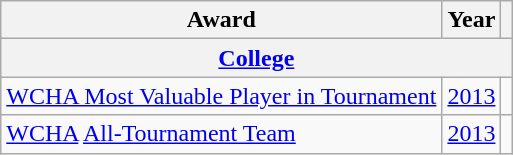<table class="wikitable">
<tr>
<th>Award</th>
<th>Year</th>
<th></th>
</tr>
<tr>
<th colspan="3"><a href='#'>College</a></th>
</tr>
<tr>
<td><a href='#'>WCHA Most Valuable Player in Tournament</a></td>
<td><a href='#'>2013</a></td>
<td></td>
</tr>
<tr>
<td><a href='#'>WCHA</a> <a href='#'>All-Tournament Team</a></td>
<td><a href='#'>2013</a></td>
<td></td>
</tr>
</table>
